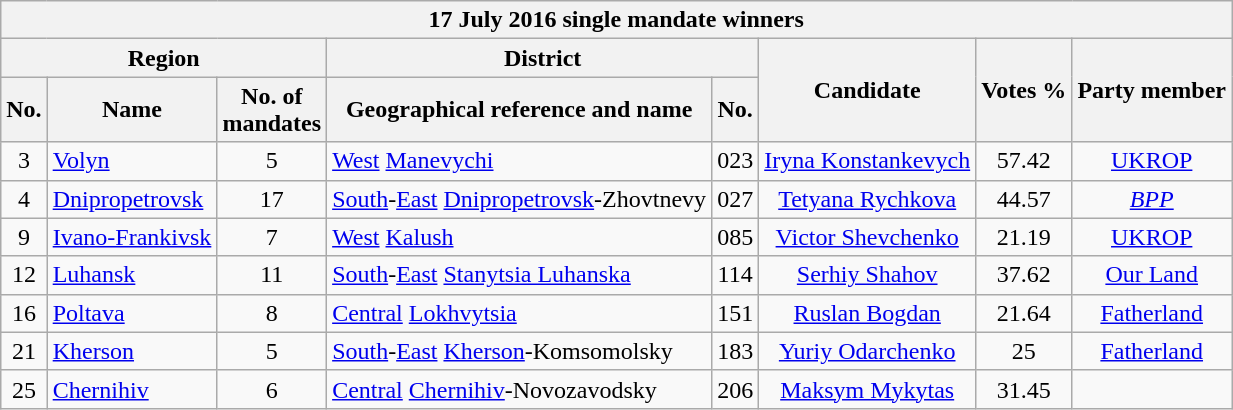<table class="wikitable collapsible collapsed">
<tr>
<th colspan=8>17 July 2016 single mandate winners</th>
</tr>
<tr>
<th colspan=3>Region</th>
<th colspan=2>District</th>
<th rowspan=2>Candidate</th>
<th rowspan=2>Votes %</th>
<th rowspan=2>Party member</th>
</tr>
<tr>
<th>No.</th>
<th>Name</th>
<th width=50>No. of mandates</th>
<th>Geographical reference and name</th>
<th>No.</th>
</tr>
<tr>
<td style="text-align: center">3</td>
<td><a href='#'>Volyn</a></td>
<td style="text-align: center">5</td>
<td><a href='#'>West</a> <a href='#'>Manevychi</a></td>
<td style="text-align: center">023</td>
<td style="text-align: center"><a href='#'>Iryna Konstankevych</a></td>
<td style="text-align: center">57.42</td>
<td style="text-align: center"><a href='#'>UKROP</a></td>
</tr>
<tr>
<td style="text-align: center">4</td>
<td><a href='#'>Dnipropetrovsk</a></td>
<td style="text-align: center">17</td>
<td><a href='#'>South</a>-<a href='#'>East</a> <a href='#'>Dnipropetrovsk</a>-Zhovtnevy</td>
<td style="text-align: center">027</td>
<td style="text-align: center"><a href='#'>Tetyana Rychkova</a></td>
<td style="text-align: center">44.57</td>
<td style="text-align: center"><em><a href='#'>BPP</a></em></td>
</tr>
<tr>
<td style="text-align: center">9</td>
<td><a href='#'>Ivano-Frankivsk</a></td>
<td style="text-align: center">7</td>
<td><a href='#'>West</a> <a href='#'>Kalush</a></td>
<td style="text-align: center">085</td>
<td style="text-align: center"><a href='#'>Victor Shevchenko</a></td>
<td style="text-align: center">21.19</td>
<td style="text-align: center"><a href='#'>UKROP</a></td>
</tr>
<tr>
<td style="text-align: center">12</td>
<td><a href='#'>Luhansk</a></td>
<td style="text-align: center">11</td>
<td><a href='#'>South</a>-<a href='#'>East</a> <a href='#'>Stanytsia Luhanska</a></td>
<td style="text-align: center">114</td>
<td style="text-align: center"><a href='#'>Serhiy Shahov</a></td>
<td style="text-align: center">37.62</td>
<td style="text-align: center"><a href='#'>Our Land</a></td>
</tr>
<tr>
<td style="text-align: center">16</td>
<td><a href='#'>Poltava</a></td>
<td style="text-align: center">8</td>
<td><a href='#'>Central</a> <a href='#'>Lokhvytsia</a></td>
<td style="text-align: center">151</td>
<td style="text-align: center"><a href='#'>Ruslan Bogdan</a></td>
<td style="text-align: center">21.64</td>
<td style="text-align: center"><a href='#'>Fatherland</a></td>
</tr>
<tr>
<td style="text-align: center">21</td>
<td><a href='#'>Kherson</a></td>
<td style="text-align: center">5</td>
<td><a href='#'>South</a>-<a href='#'>East</a> <a href='#'>Kherson</a>-Komsomolsky</td>
<td style="text-align: center">183</td>
<td style="text-align: center"><a href='#'>Yuriy Odarchenko</a></td>
<td style="text-align: center">25</td>
<td style="text-align: center"><a href='#'>Fatherland</a></td>
</tr>
<tr>
<td style="text-align: center">25</td>
<td><a href='#'>Chernihiv</a></td>
<td style="text-align: center">6</td>
<td><a href='#'>Central</a> <a href='#'>Chernihiv</a>-Novozavodsky</td>
<td style="text-align: center">206</td>
<td style="text-align: center"><a href='#'>Maksym Mykytas</a></td>
<td style="text-align: center">31.45</td>
<td style="text-align: center"></td>
</tr>
</table>
